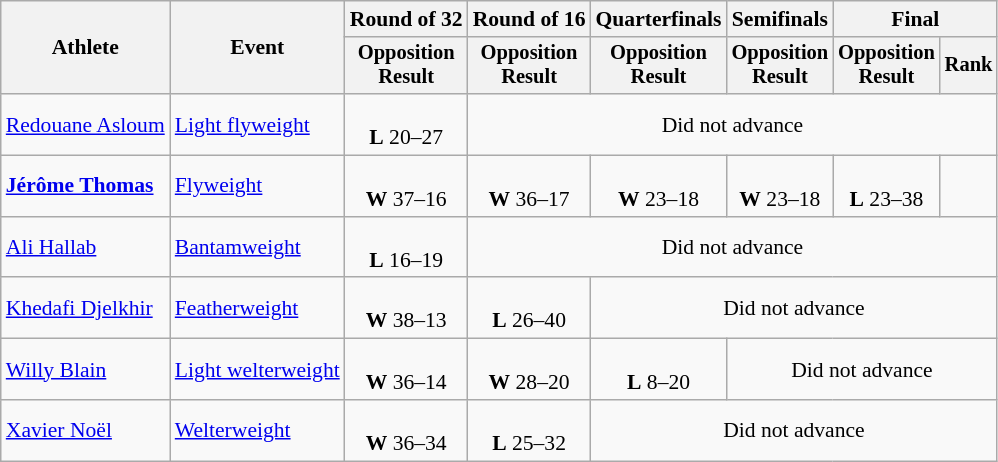<table class="wikitable" style="font-size:90%">
<tr>
<th rowspan="2">Athlete</th>
<th rowspan="2">Event</th>
<th>Round of 32</th>
<th>Round of 16</th>
<th>Quarterfinals</th>
<th>Semifinals</th>
<th colspan=2>Final</th>
</tr>
<tr style="font-size:95%">
<th>Opposition<br>Result</th>
<th>Opposition<br>Result</th>
<th>Opposition<br>Result</th>
<th>Opposition<br>Result</th>
<th>Opposition<br>Result</th>
<th>Rank</th>
</tr>
<tr align=center>
<td align=left><a href='#'>Redouane Asloum</a></td>
<td align=left><a href='#'>Light flyweight</a></td>
<td><br><strong>L</strong> 20–27</td>
<td colspan=5>Did not advance</td>
</tr>
<tr align=center>
<td align=left><strong><a href='#'>Jérôme Thomas</a></strong></td>
<td align=left><a href='#'>Flyweight</a></td>
<td><br><strong>W</strong> 37–16</td>
<td><br><strong>W</strong> 36–17</td>
<td><br><strong>W</strong> 23–18</td>
<td><br><strong>W</strong> 23–18</td>
<td><br><strong>L</strong> 23–38</td>
<td></td>
</tr>
<tr align=center>
<td align=left><a href='#'>Ali Hallab</a></td>
<td align=left><a href='#'>Bantamweight</a></td>
<td><br><strong>L</strong> 16–19</td>
<td colspan=5>Did not advance</td>
</tr>
<tr align=center>
<td align=left><a href='#'>Khedafi Djelkhir</a></td>
<td align=left><a href='#'>Featherweight</a></td>
<td><br><strong>W</strong> 38–13</td>
<td><br><strong>L</strong> 26–40</td>
<td colspan=4>Did not advance</td>
</tr>
<tr align=center>
<td align=left><a href='#'>Willy Blain</a></td>
<td align=left><a href='#'>Light welterweight</a></td>
<td><br><strong>W</strong> 36–14</td>
<td><br><strong>W</strong> 28–20</td>
<td><br><strong>L</strong> 8–20</td>
<td colspan=3>Did not advance</td>
</tr>
<tr align=center>
<td align=left><a href='#'>Xavier Noël</a></td>
<td align=left><a href='#'>Welterweight</a></td>
<td><br><strong>W</strong> 36–34</td>
<td><br><strong>L</strong> 25–32</td>
<td colspan=4>Did not advance</td>
</tr>
</table>
